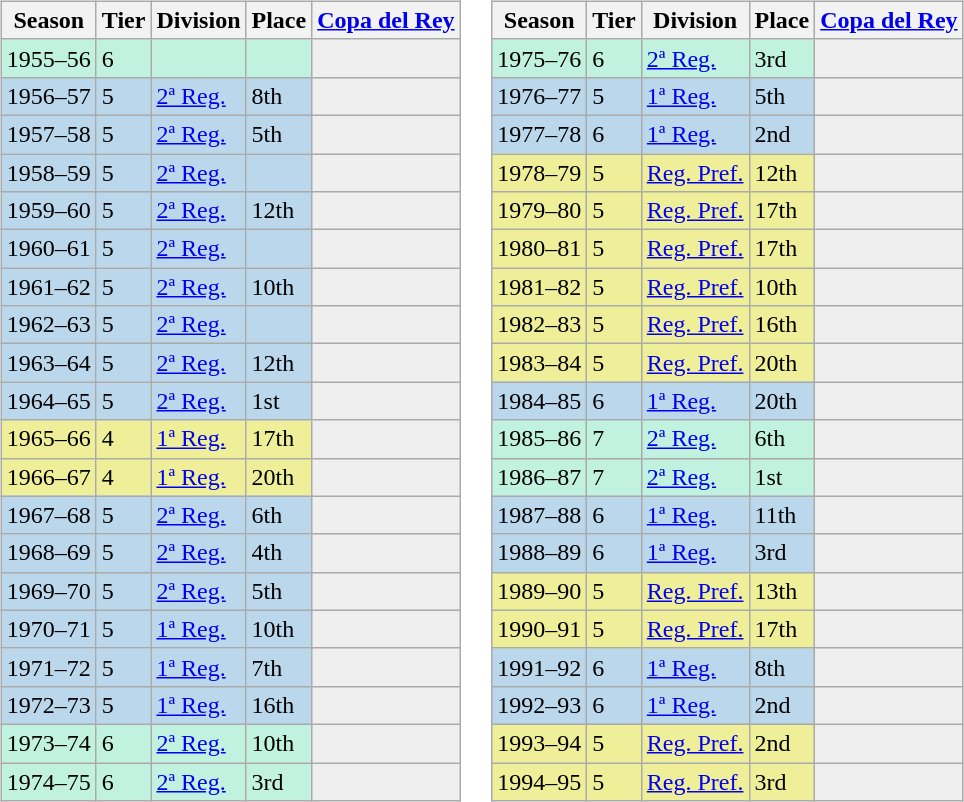<table>
<tr>
<td valign="top" width=0%><br><table class="wikitable">
<tr style="background:#f0f6fa;">
<th>Season</th>
<th>Tier</th>
<th>Division</th>
<th>Place</th>
<th><a href='#'>Copa del Rey</a></th>
</tr>
<tr>
<td style="background:#C0F2DF;">1955–56</td>
<td style="background:#C0F2DF;">6</td>
<td style="background:#C0F2DF;"></td>
<td style="background:#C0F2DF;"></td>
<td style="background:#efefef;"></td>
</tr>
<tr>
<td style="background:#BBD7EC;">1956–57</td>
<td style="background:#BBD7EC;">5</td>
<td style="background:#BBD7EC;"><a href='#'>2ª Reg.</a></td>
<td style="background:#BBD7EC;">8th</td>
<td style="background:#efefef;"></td>
</tr>
<tr>
<td style="background:#BBD7EC;">1957–58</td>
<td style="background:#BBD7EC;">5</td>
<td style="background:#BBD7EC;"><a href='#'>2ª Reg.</a></td>
<td style="background:#BBD7EC;">5th</td>
<td style="background:#efefef;"></td>
</tr>
<tr>
<td style="background:#BBD7EC;">1958–59</td>
<td style="background:#BBD7EC;">5</td>
<td style="background:#BBD7EC;"><a href='#'>2ª Reg.</a></td>
<td style="background:#BBD7EC;"></td>
<td style="background:#efefef;"></td>
</tr>
<tr>
<td style="background:#BBD7EC;">1959–60</td>
<td style="background:#BBD7EC;">5</td>
<td style="background:#BBD7EC;"><a href='#'>2ª Reg.</a></td>
<td style="background:#BBD7EC;">12th</td>
<td style="background:#efefef;"></td>
</tr>
<tr>
<td style="background:#BBD7EC;">1960–61</td>
<td style="background:#BBD7EC;">5</td>
<td style="background:#BBD7EC;"><a href='#'>2ª Reg.</a></td>
<td style="background:#BBD7EC;"></td>
<td style="background:#efefef;"></td>
</tr>
<tr>
<td style="background:#BBD7EC;">1961–62</td>
<td style="background:#BBD7EC;">5</td>
<td style="background:#BBD7EC;"><a href='#'>2ª Reg.</a></td>
<td style="background:#BBD7EC;">10th</td>
<td style="background:#efefef;"></td>
</tr>
<tr>
<td style="background:#BBD7EC;">1962–63</td>
<td style="background:#BBD7EC;">5</td>
<td style="background:#BBD7EC;"><a href='#'>2ª Reg.</a></td>
<td style="background:#BBD7EC;"></td>
<td style="background:#efefef;"></td>
</tr>
<tr>
<td style="background:#BBD7EC;">1963–64</td>
<td style="background:#BBD7EC;">5</td>
<td style="background:#BBD7EC;"><a href='#'>2ª Reg.</a></td>
<td style="background:#BBD7EC;">12th</td>
<td style="background:#efefef;"></td>
</tr>
<tr>
<td style="background:#BBD7EC;">1964–65</td>
<td style="background:#BBD7EC;">5</td>
<td style="background:#BBD7EC;"><a href='#'>2ª Reg.</a></td>
<td style="background:#BBD7EC;">1st</td>
<td style="background:#efefef;"></td>
</tr>
<tr>
<td style="background:#EFEF99;">1965–66</td>
<td style="background:#EFEF99;">4</td>
<td style="background:#EFEF99;"><a href='#'>1ª Reg.</a></td>
<td style="background:#EFEF99;">17th</td>
<td style="background:#efefef;"></td>
</tr>
<tr>
<td style="background:#EFEF99;">1966–67</td>
<td style="background:#EFEF99;">4</td>
<td style="background:#EFEF99;"><a href='#'>1ª Reg.</a></td>
<td style="background:#EFEF99;">20th</td>
<td style="background:#efefef;"></td>
</tr>
<tr>
<td style="background:#BBD7EC;">1967–68</td>
<td style="background:#BBD7EC;">5</td>
<td style="background:#BBD7EC;"><a href='#'>2ª Reg.</a></td>
<td style="background:#BBD7EC;">6th</td>
<td style="background:#efefef;"></td>
</tr>
<tr>
<td style="background:#BBD7EC;">1968–69</td>
<td style="background:#BBD7EC;">5</td>
<td style="background:#BBD7EC;"><a href='#'>2ª Reg.</a></td>
<td style="background:#BBD7EC;">4th</td>
<td style="background:#efefef;"></td>
</tr>
<tr>
<td style="background:#BBD7EC;">1969–70</td>
<td style="background:#BBD7EC;">5</td>
<td style="background:#BBD7EC;"><a href='#'>2ª Reg.</a></td>
<td style="background:#BBD7EC;">5th</td>
<td style="background:#efefef;"></td>
</tr>
<tr>
<td style="background:#BBD7EC;">1970–71</td>
<td style="background:#BBD7EC;">5</td>
<td style="background:#BBD7EC;"><a href='#'>1ª Reg.</a></td>
<td style="background:#BBD7EC;">10th</td>
<td style="background:#efefef;"></td>
</tr>
<tr>
<td style="background:#BBD7EC;">1971–72</td>
<td style="background:#BBD7EC;">5</td>
<td style="background:#BBD7EC;"><a href='#'>1ª Reg.</a></td>
<td style="background:#BBD7EC;">7th</td>
<td style="background:#efefef;"></td>
</tr>
<tr>
<td style="background:#BBD7EC;">1972–73</td>
<td style="background:#BBD7EC;">5</td>
<td style="background:#BBD7EC;"><a href='#'>1ª Reg.</a></td>
<td style="background:#BBD7EC;">16th</td>
<td style="background:#efefef;"></td>
</tr>
<tr>
<td style="background:#C0F2DF;">1973–74</td>
<td style="background:#C0F2DF;">6</td>
<td style="background:#C0F2DF;"><a href='#'>2ª Reg.</a></td>
<td style="background:#C0F2DF;">10th</td>
<td style="background:#efefef;"></td>
</tr>
<tr>
<td style="background:#C0F2DF;">1974–75</td>
<td style="background:#C0F2DF;">6</td>
<td style="background:#C0F2DF;"><a href='#'>2ª Reg.</a></td>
<td style="background:#C0F2DF;">3rd</td>
<td style="background:#efefef;"></td>
</tr>
</table>
</td>
<td valign="top" width=0%><br><table class="wikitable">
<tr style="background:#f0f6fa;">
<th>Season</th>
<th>Tier</th>
<th>Division</th>
<th>Place</th>
<th><a href='#'>Copa del Rey</a></th>
</tr>
<tr>
<td style="background:#C0F2DF;">1975–76</td>
<td style="background:#C0F2DF;">6</td>
<td style="background:#C0F2DF;"><a href='#'>2ª Reg.</a></td>
<td style="background:#C0F2DF;">3rd</td>
<td style="background:#efefef;"></td>
</tr>
<tr>
<td style="background:#BBD7EC;">1976–77</td>
<td style="background:#BBD7EC;">5</td>
<td style="background:#BBD7EC;"><a href='#'>1ª Reg.</a></td>
<td style="background:#BBD7EC;">5th</td>
<td style="background:#efefef;"></td>
</tr>
<tr>
<td style="background:#BBD7EC;">1977–78</td>
<td style="background:#BBD7EC;">6</td>
<td style="background:#BBD7EC;"><a href='#'>1ª Reg.</a></td>
<td style="background:#BBD7EC;">2nd</td>
<td style="background:#efefef;"></td>
</tr>
<tr>
<td style="background:#EFEF99;">1978–79</td>
<td style="background:#EFEF99;">5</td>
<td style="background:#EFEF99;"><a href='#'>Reg. Pref.</a></td>
<td style="background:#EFEF99;">12th</td>
<td style="background:#efefef;"></td>
</tr>
<tr>
<td style="background:#EFEF99;">1979–80</td>
<td style="background:#EFEF99;">5</td>
<td style="background:#EFEF99;"><a href='#'>Reg. Pref.</a></td>
<td style="background:#EFEF99;">17th</td>
<td style="background:#efefef;"></td>
</tr>
<tr>
<td style="background:#EFEF99;">1980–81</td>
<td style="background:#EFEF99;">5</td>
<td style="background:#EFEF99;"><a href='#'>Reg. Pref.</a></td>
<td style="background:#EFEF99;">17th</td>
<td style="background:#efefef;"></td>
</tr>
<tr>
<td style="background:#EFEF99;">1981–82</td>
<td style="background:#EFEF99;">5</td>
<td style="background:#EFEF99;"><a href='#'>Reg. Pref.</a></td>
<td style="background:#EFEF99;">10th</td>
<td style="background:#efefef;"></td>
</tr>
<tr>
<td style="background:#EFEF99;">1982–83</td>
<td style="background:#EFEF99;">5</td>
<td style="background:#EFEF99;"><a href='#'>Reg. Pref.</a></td>
<td style="background:#EFEF99;">16th</td>
<td style="background:#efefef;"></td>
</tr>
<tr>
<td style="background:#EFEF99;">1983–84</td>
<td style="background:#EFEF99;">5</td>
<td style="background:#EFEF99;"><a href='#'>Reg. Pref.</a></td>
<td style="background:#EFEF99;">20th</td>
<td style="background:#efefef;"></td>
</tr>
<tr>
<td style="background:#BBD7EC;">1984–85</td>
<td style="background:#BBD7EC;">6</td>
<td style="background:#BBD7EC;"><a href='#'>1ª Reg.</a></td>
<td style="background:#BBD7EC;">20th</td>
<td style="background:#efefef;"></td>
</tr>
<tr>
<td style="background:#C0F2DF;">1985–86</td>
<td style="background:#C0F2DF;">7</td>
<td style="background:#C0F2DF;"><a href='#'>2ª Reg.</a></td>
<td style="background:#C0F2DF;">6th</td>
<td style="background:#efefef;"></td>
</tr>
<tr>
<td style="background:#C0F2DF;">1986–87</td>
<td style="background:#C0F2DF;">7</td>
<td style="background:#C0F2DF;"><a href='#'>2ª Reg.</a></td>
<td style="background:#C0F2DF;">1st</td>
<td style="background:#efefef;"></td>
</tr>
<tr>
<td style="background:#BBD7EC;">1987–88</td>
<td style="background:#BBD7EC;">6</td>
<td style="background:#BBD7EC;"><a href='#'>1ª Reg.</a></td>
<td style="background:#BBD7EC;">11th</td>
<td style="background:#efefef;"></td>
</tr>
<tr>
<td style="background:#BBD7EC;">1988–89</td>
<td style="background:#BBD7EC;">6</td>
<td style="background:#BBD7EC;"><a href='#'>1ª Reg.</a></td>
<td style="background:#BBD7EC;">3rd</td>
<td style="background:#efefef;"></td>
</tr>
<tr>
<td style="background:#EFEF99;">1989–90</td>
<td style="background:#EFEF99;">5</td>
<td style="background:#EFEF99;"><a href='#'>Reg. Pref.</a></td>
<td style="background:#EFEF99;">13th</td>
<td style="background:#efefef;"></td>
</tr>
<tr>
<td style="background:#EFEF99;">1990–91</td>
<td style="background:#EFEF99;">5</td>
<td style="background:#EFEF99;"><a href='#'>Reg. Pref.</a></td>
<td style="background:#EFEF99;">17th</td>
<td style="background:#efefef;"></td>
</tr>
<tr>
<td style="background:#BBD7EC;">1991–92</td>
<td style="background:#BBD7EC;">6</td>
<td style="background:#BBD7EC;"><a href='#'>1ª Reg.</a></td>
<td style="background:#BBD7EC;">8th</td>
<td style="background:#efefef;"></td>
</tr>
<tr>
<td style="background:#BBD7EC;">1992–93</td>
<td style="background:#BBD7EC;">6</td>
<td style="background:#BBD7EC;"><a href='#'>1ª Reg.</a></td>
<td style="background:#BBD7EC;">2nd</td>
<td style="background:#efefef;"></td>
</tr>
<tr>
<td style="background:#EFEF99;">1993–94</td>
<td style="background:#EFEF99;">5</td>
<td style="background:#EFEF99;"><a href='#'>Reg. Pref.</a></td>
<td style="background:#EFEF99;">2nd</td>
<td style="background:#efefef;"></td>
</tr>
<tr>
<td style="background:#EFEF99;">1994–95</td>
<td style="background:#EFEF99;">5</td>
<td style="background:#EFEF99;"><a href='#'>Reg. Pref.</a></td>
<td style="background:#EFEF99;">3rd</td>
<td style="background:#efefef;"></td>
</tr>
</table>
</td>
</tr>
</table>
